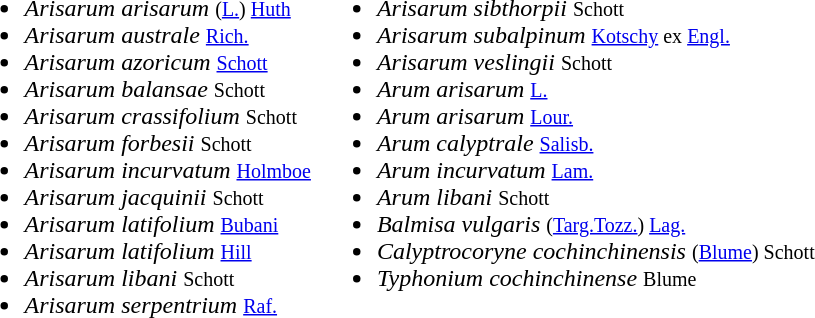<table>
<tr valign=top>
<td><br><ul><li><em>Arisarum arisarum</em> <small>(<a href='#'>L.</a>) <a href='#'>Huth</a>	</small></li><li><em>Arisarum australe</em> <small><a href='#'>Rich.</a></small></li><li><em>Arisarum azoricum</em> <small><a href='#'>Schott</a>	</small></li><li><em>Arisarum balansae</em> <small>Schott	</small></li><li><em>Arisarum crassifolium</em> <small>Schott	</small></li><li><em>Arisarum forbesii</em> <small>Schott	</small></li><li><em>Arisarum incurvatum</em> <small><a href='#'>Holmboe</a></small></li><li><em>Arisarum jacquinii</em> <small>Schott	</small></li><li><em>Arisarum latifolium</em> <small><a href='#'>Bubani</a></small></li><li><em>Arisarum latifolium</em> <small><a href='#'>Hill</a></small></li><li><em>Arisarum libani</em> <small>Schott</small></li><li><em>Arisarum serpentrium</em> <small><a href='#'>Raf.</a></small></li></ul></td>
<td><br><ul><li><em>Arisarum sibthorpii</em> <small>Schott	</small></li><li><em>Arisarum subalpinum</em> <small><a href='#'>Kotschy</a> ex <a href='#'>Engl.</a></small></li><li><em>Arisarum veslingii</em> <small>Schott	</small></li><li><em>Arum arisarum</em> <small><a href='#'>L.</a>	</small></li><li><em>Arum arisarum</em> <small><a href='#'>Lour.</a></small></li><li><em>Arum calyptrale</em> <small><a href='#'>Salisb.</a>	</small></li><li><em>Arum incurvatum</em> <small><a href='#'>Lam.</a></small></li><li><em>Arum libani</em> <small>Schott	</small></li><li><em>Balmisa vulgaris</em> <small>(<a href='#'>Targ.Tozz.</a>) <a href='#'>Lag.</a></small></li><li><em>Calyptrocoryne cochinchinensis</em> <small>(<a href='#'>Blume</a>) Schott	</small></li><li><em>Typhonium cochinchinense</em> <small>Blume</small></li></ul></td>
</tr>
</table>
